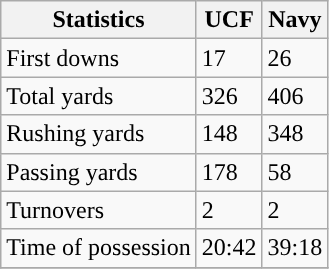<table class="wikitable">
<tr>
<th>Statistics</th>
<th>UCF</th>
<th>Navy</th>
</tr>
<tr>
<td>First downs</td>
<td>17</td>
<td>26</td>
</tr>
<tr>
<td>Total yards</td>
<td>326</td>
<td>406</td>
</tr>
<tr>
<td>Rushing yards</td>
<td>148</td>
<td>348</td>
</tr>
<tr>
<td>Passing yards</td>
<td>178</td>
<td>58</td>
</tr>
<tr>
<td>Turnovers</td>
<td>2</td>
<td>2</td>
</tr>
<tr>
<td>Time of possession</td>
<td>20:42</td>
<td>39:18</td>
</tr>
<tr>
</tr>
</table>
